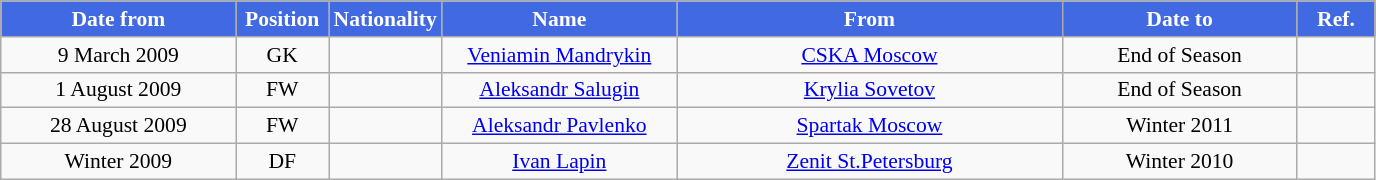<table class="wikitable" style="text-align:center; font-size:90%; ">
<tr>
<th style="background:#4169E1; color:white; width:150px;">Date from</th>
<th style="background:#4169E1; color:white; width:55px;">Position</th>
<th style="background:#4169E1; color:white; width:55px;">Nationality</th>
<th style="background:#4169E1; color:white; width:150px;">Name</th>
<th style="background:#4169E1; color:white; width:250px;">From</th>
<th style="background:#4169E1; color:white; width:150px;">Date to</th>
<th style="background:#4169E1; color:white; width:45px;">Ref.</th>
</tr>
<tr>
<td>9 March 2009</td>
<td>GK</td>
<td></td>
<td><a href='#'>Veniamin Mandrykin</a></td>
<td><a href='#'>CSKA Moscow</a></td>
<td>End of Season</td>
<td></td>
</tr>
<tr>
<td>1 August 2009</td>
<td>FW</td>
<td></td>
<td><a href='#'>Aleksandr Salugin</a></td>
<td><a href='#'>Krylia Sovetov</a></td>
<td>End of Season</td>
<td></td>
</tr>
<tr>
<td>28 August 2009</td>
<td>FW</td>
<td></td>
<td><a href='#'>Aleksandr Pavlenko</a></td>
<td><a href='#'>Spartak Moscow</a></td>
<td>Winter 2011</td>
<td></td>
</tr>
<tr>
<td>Winter 2009</td>
<td>DF</td>
<td></td>
<td><a href='#'>Ivan Lapin</a></td>
<td><a href='#'>Zenit St.Petersburg</a></td>
<td>Winter 2010</td>
<td></td>
</tr>
</table>
